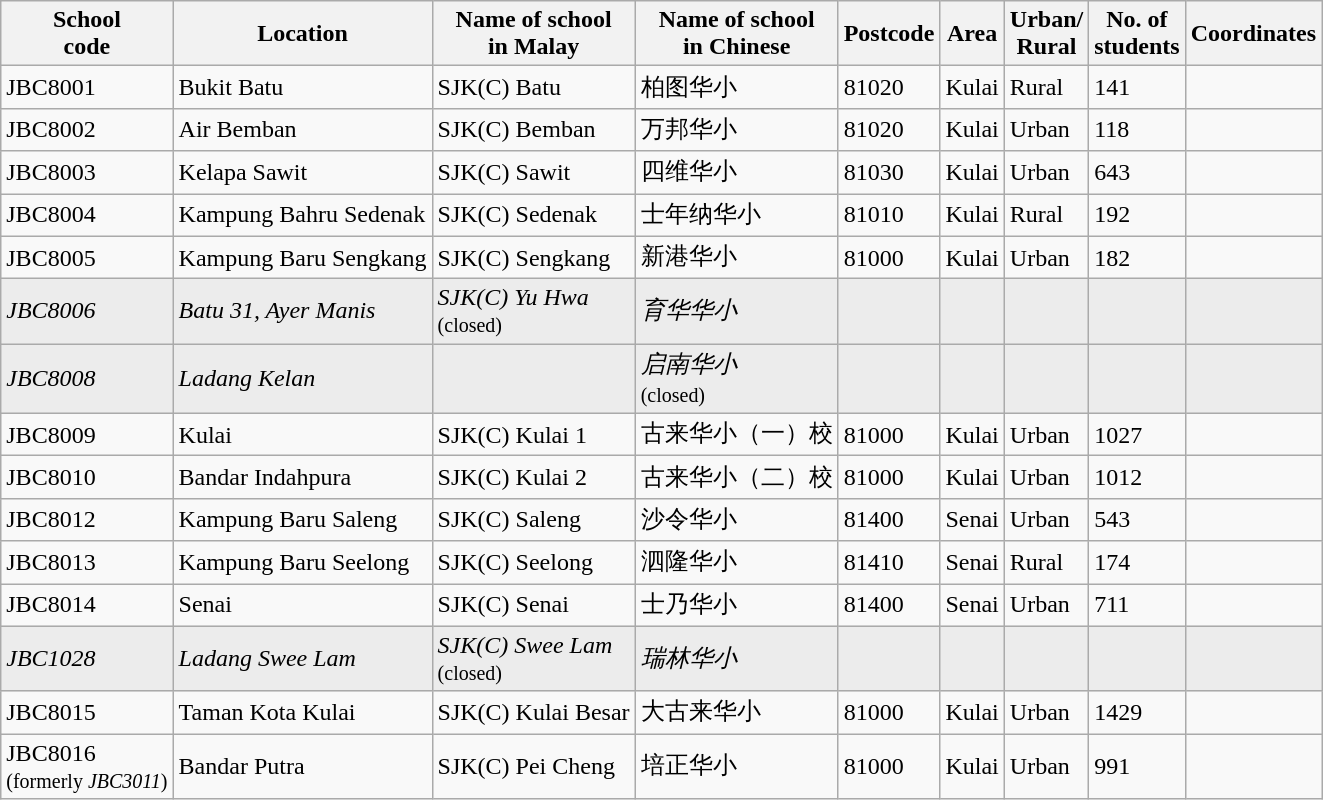<table class="wikitable sortable">
<tr>
<th>School<br>code</th>
<th>Location</th>
<th>Name of school<br>in Malay</th>
<th>Name of school<br>in Chinese</th>
<th>Postcode</th>
<th>Area</th>
<th>Urban/<br>Rural</th>
<th>No. of<br>students</th>
<th>Coordinates</th>
</tr>
<tr>
<td>JBC8001</td>
<td>Bukit Batu</td>
<td>SJK(C) Batu</td>
<td>柏图华小</td>
<td>81020</td>
<td>Kulai</td>
<td>Rural</td>
<td>141</td>
<td></td>
</tr>
<tr>
<td>JBC8002</td>
<td>Air Bemban</td>
<td>SJK(C) Bemban</td>
<td>万邦华小</td>
<td>81020</td>
<td>Kulai</td>
<td>Urban</td>
<td>118</td>
<td></td>
</tr>
<tr>
<td>JBC8003</td>
<td>Kelapa Sawit</td>
<td>SJK(C) Sawit</td>
<td>四维华小</td>
<td>81030</td>
<td>Kulai</td>
<td>Urban</td>
<td>643</td>
<td></td>
</tr>
<tr>
<td>JBC8004</td>
<td>Kampung Bahru Sedenak</td>
<td>SJK(C) Sedenak</td>
<td>士年纳华小</td>
<td>81010</td>
<td>Kulai</td>
<td>Rural</td>
<td>192</td>
<td></td>
</tr>
<tr>
<td>JBC8005</td>
<td>Kampung Baru Sengkang</td>
<td>SJK(C) Sengkang</td>
<td>新港华小</td>
<td>81000</td>
<td>Kulai</td>
<td>Urban</td>
<td>182</td>
<td></td>
</tr>
<tr bgcolor="#ECECEC">
<td><em>JBC8006</em></td>
<td><em>Batu 31, Ayer Manis</em></td>
<td><em>SJK(C) Yu Hwa</em><br><small>(closed)</small></td>
<td><em>育华华小</em></td>
<td></td>
<td></td>
<td></td>
<td></td>
<td></td>
</tr>
<tr bgcolor="#ECECEC">
<td><em>JBC8008</em></td>
<td><em>Ladang Kelan</em></td>
<td></td>
<td><em>启南华小</em><br><small>(closed)</small></td>
<td></td>
<td></td>
<td></td>
<td></td>
<td></td>
</tr>
<tr>
<td>JBC8009</td>
<td>Kulai</td>
<td>SJK(C) Kulai 1</td>
<td>古来华小（一）校</td>
<td>81000</td>
<td>Kulai</td>
<td>Urban</td>
<td>1027</td>
<td></td>
</tr>
<tr>
<td>JBC8010</td>
<td>Bandar Indahpura</td>
<td>SJK(C) Kulai 2</td>
<td>古来华小（二）校</td>
<td>81000</td>
<td>Kulai</td>
<td>Urban</td>
<td>1012</td>
<td></td>
</tr>
<tr>
<td>JBC8012</td>
<td>Kampung Baru Saleng</td>
<td>SJK(C) Saleng</td>
<td>沙令华小</td>
<td>81400</td>
<td>Senai</td>
<td>Urban</td>
<td>543</td>
<td></td>
</tr>
<tr>
<td>JBC8013</td>
<td>Kampung Baru Seelong</td>
<td>SJK(C) Seelong</td>
<td>泗隆华小</td>
<td>81410</td>
<td>Senai</td>
<td>Rural</td>
<td>174</td>
<td></td>
</tr>
<tr>
<td>JBC8014</td>
<td>Senai</td>
<td>SJK(C) Senai</td>
<td>士乃华小</td>
<td>81400</td>
<td>Senai</td>
<td>Urban</td>
<td>711</td>
<td></td>
</tr>
<tr bgcolor="#ECECEC">
<td><em>JBC1028</em></td>
<td><em>Ladang Swee Lam</em></td>
<td><em>SJK(C) Swee Lam</em><br><small>(closed)</small></td>
<td><em>瑞林华小</em></td>
<td></td>
<td></td>
<td></td>
<td></td>
<td></td>
</tr>
<tr>
<td>JBC8015</td>
<td>Taman Kota Kulai</td>
<td>SJK(C) Kulai Besar</td>
<td>大古来华小</td>
<td>81000</td>
<td>Kulai</td>
<td>Urban</td>
<td>1429</td>
<td></td>
</tr>
<tr>
<td>JBC8016<br><small>(formerly <em>JBC3011</em>)</small></td>
<td>Bandar Putra</td>
<td>SJK(C) Pei Cheng</td>
<td>培正华小</td>
<td>81000</td>
<td>Kulai</td>
<td>Urban</td>
<td>991</td>
<td></td>
</tr>
</table>
